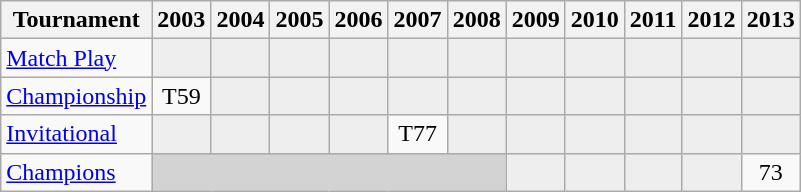<table class="wikitable" style="text-align:center;">
<tr>
<th>Tournament</th>
<th>2003</th>
<th>2004</th>
<th>2005</th>
<th>2006</th>
<th>2007</th>
<th>2008</th>
<th>2009</th>
<th>2010</th>
<th>2011</th>
<th>2012</th>
<th>2013</th>
</tr>
<tr>
<td align="left"><a href='#'>Match Play</a></td>
<td style="background:#eeeeee;"></td>
<td style="background:#eeeeee;"></td>
<td style="background:#eeeeee;"></td>
<td style="background:#eeeeee;"></td>
<td style="background:#eeeeee;"></td>
<td style="background:#eeeeee;"></td>
<td style="background:#eeeeee;"></td>
<td style="background:#eeeeee;"></td>
<td style="background:#eeeeee;"></td>
<td style="background:#eeeeee;"></td>
<td style="background:#eeeeee;"></td>
</tr>
<tr>
<td align="left"><a href='#'>Championship</a></td>
<td>T59</td>
<td style="background:#eeeeee;"></td>
<td style="background:#eeeeee;"></td>
<td style="background:#eeeeee;"></td>
<td style="background:#eeeeee;"></td>
<td style="background:#eeeeee;"></td>
<td style="background:#eeeeee;"></td>
<td style="background:#eeeeee;"></td>
<td style="background:#eeeeee;"></td>
<td style="background:#eeeeee;"></td>
<td style="background:#eeeeee;"></td>
</tr>
<tr>
<td align="left"><a href='#'>Invitational</a></td>
<td style="background:#eeeeee;"></td>
<td style="background:#eeeeee;"></td>
<td style="background:#eeeeee;"></td>
<td style="background:#eeeeee;"></td>
<td>T77</td>
<td style="background:#eeeeee;"></td>
<td style="background:#eeeeee;"></td>
<td style="background:#eeeeee;"></td>
<td style="background:#eeeeee;"></td>
<td style="background:#eeeeee;"></td>
<td style="background:#eeeeee;"></td>
</tr>
<tr>
<td align="left"><a href='#'>Champions</a></td>
<td colspan=6 style="background:#D3D3D3;"></td>
<td style="background:#eeeeee;"></td>
<td style="background:#eeeeee;"></td>
<td style="background:#eeeeee;"></td>
<td style="background:#eeeeee;"></td>
<td>73</td>
</tr>
</table>
